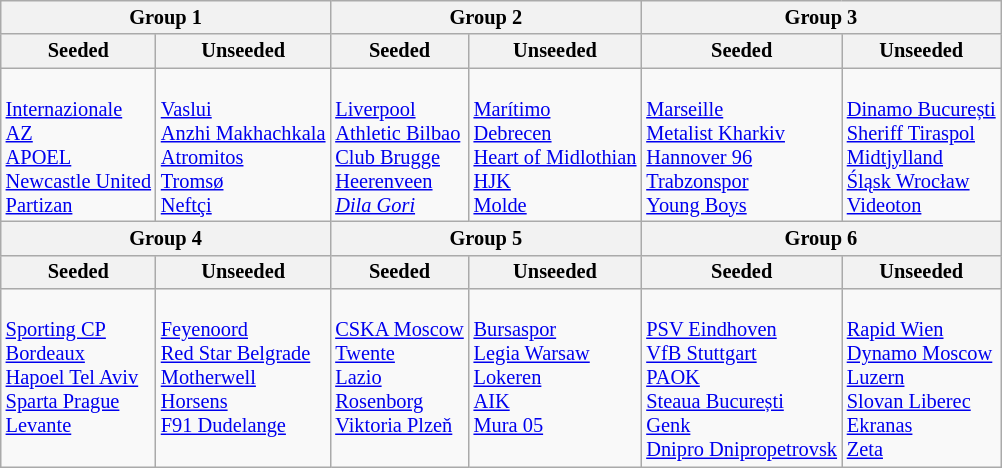<table class="wikitable" style="font-size:85%">
<tr>
<th colspan=2>Group 1</th>
<th colspan=2>Group 2</th>
<th colspan=2>Group 3</th>
</tr>
<tr>
<th>Seeded</th>
<th>Unseeded</th>
<th>Seeded</th>
<th>Unseeded</th>
<th>Seeded</th>
<th>Unseeded</th>
</tr>
<tr>
<td valign=top><br> <a href='#'>Internazionale</a><br>
 <a href='#'>AZ</a><br>
 <a href='#'>APOEL</a><br>
 <a href='#'>Newcastle United</a><br>
 <a href='#'>Partizan</a></td>
<td valign=top><br> <a href='#'>Vaslui</a><br>
 <a href='#'>Anzhi Makhachkala</a><br>
 <a href='#'>Atromitos</a><br>
 <a href='#'>Tromsø</a><br>
 <a href='#'>Neftçi</a></td>
<td valign=top><br> <a href='#'>Liverpool</a><br>
 <a href='#'>Athletic Bilbao</a><br>
 <a href='#'>Club Brugge</a><br>
 <a href='#'>Heerenveen</a><br>
 <em><a href='#'>Dila Gori</a></em><br></td>
<td valign=top><br> <a href='#'>Marítimo</a><br>
 <a href='#'>Debrecen</a><br>
 <a href='#'>Heart of Midlothian</a><br>
 <a href='#'>HJK</a><br>
 <a href='#'>Molde</a></td>
<td valign=top><br> <a href='#'>Marseille</a><br>
 <a href='#'>Metalist Kharkiv</a><br>
 <a href='#'>Hannover 96</a><br>
 <a href='#'>Trabzonspor</a><br>
 <a href='#'>Young Boys</a></td>
<td valign=top><br> <a href='#'>Dinamo București</a><br>
 <a href='#'>Sheriff Tiraspol</a><br>
 <a href='#'>Midtjylland</a><br>
 <a href='#'>Śląsk Wrocław</a><br>
 <a href='#'>Videoton</a></td>
</tr>
<tr>
<th colspan=2>Group 4</th>
<th colspan=2>Group 5</th>
<th colspan=2>Group 6</th>
</tr>
<tr>
<th>Seeded</th>
<th>Unseeded</th>
<th>Seeded</th>
<th>Unseeded</th>
<th>Seeded</th>
<th>Unseeded</th>
</tr>
<tr>
<td valign=top><br> <a href='#'>Sporting CP</a><br>
 <a href='#'>Bordeaux</a><br>
 <a href='#'>Hapoel Tel Aviv</a><br>
 <a href='#'>Sparta Prague</a><br>
 <a href='#'>Levante</a></td>
<td valign=top><br> <a href='#'>Feyenoord</a><br>
 <a href='#'>Red Star Belgrade</a><br>
 <a href='#'>Motherwell</a><br>
 <a href='#'>Horsens</a><br>
 <a href='#'>F91 Dudelange</a></td>
<td valign=top><br> <a href='#'>CSKA Moscow</a><br>
 <a href='#'>Twente</a><br>
 <a href='#'>Lazio</a><br>
 <a href='#'>Rosenborg</a><br>
 <a href='#'>Viktoria Plzeň</a></td>
<td valign=top><br> <a href='#'>Bursaspor</a><br>
 <a href='#'>Legia Warsaw</a><br>
 <a href='#'>Lokeren</a><br>
 <a href='#'>AIK</a><br>
 <a href='#'>Mura 05</a></td>
<td valign=top><br> <a href='#'>PSV Eindhoven</a><br>
 <a href='#'>VfB Stuttgart</a><br>
 <a href='#'>PAOK</a><br>
 <a href='#'>Steaua București</a><br>
 <a href='#'>Genk</a><br>
 <a href='#'>Dnipro Dnipropetrovsk</a></td>
<td valign=top><br> <a href='#'>Rapid Wien</a><br>
 <a href='#'>Dynamo Moscow</a><br>
 <a href='#'>Luzern</a><br>
 <a href='#'>Slovan Liberec</a><br>
 <a href='#'>Ekranas</a><br>
 <a href='#'>Zeta</a></td>
</tr>
</table>
